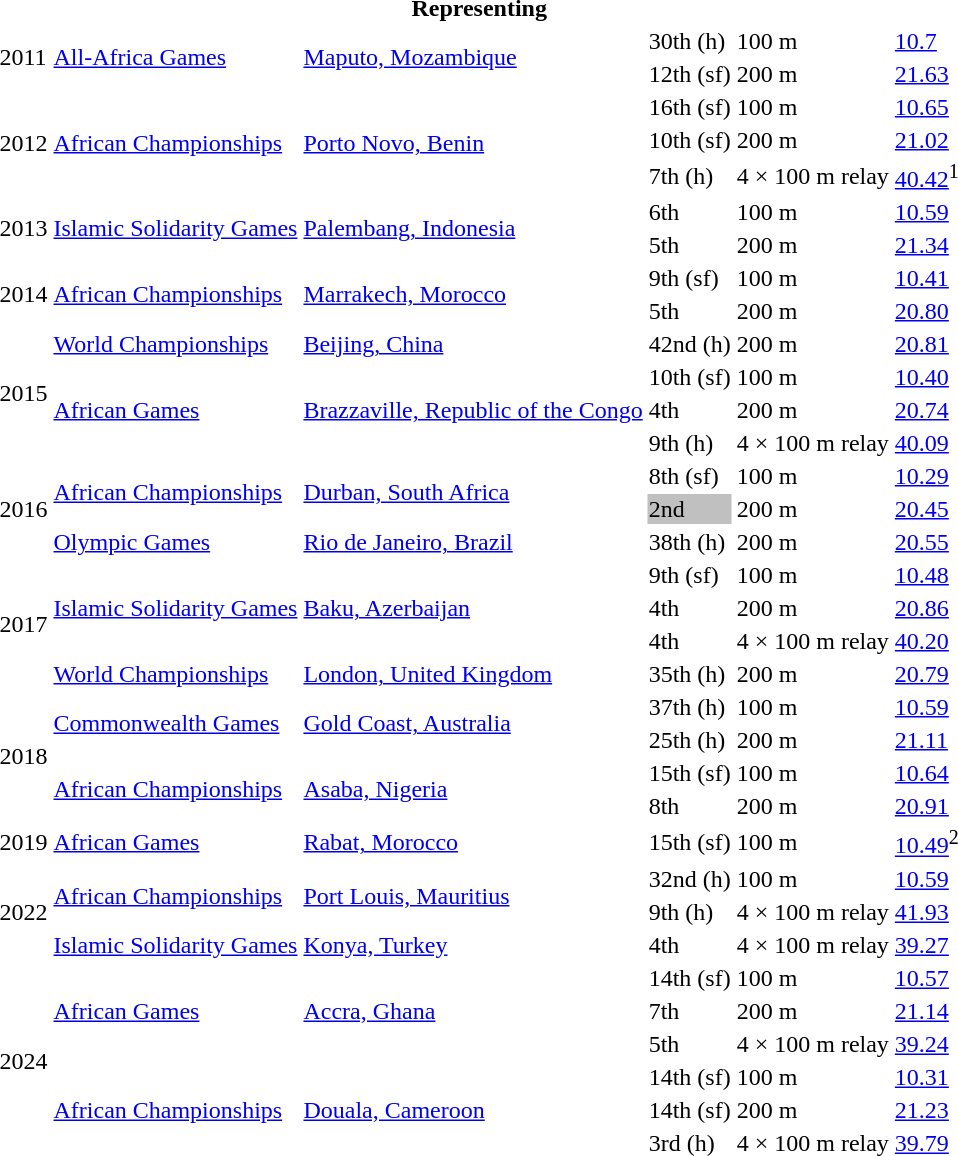<table>
<tr>
<th colspan="6">Representing </th>
</tr>
<tr>
<td rowspan=2>2011</td>
<td rowspan=2><a href='#'>All-Africa Games</a></td>
<td rowspan=2><a href='#'>Maputo, Mozambique</a></td>
<td>30th (h)</td>
<td>100 m</td>
<td><a href='#'>10.7</a></td>
</tr>
<tr>
<td>12th (sf)</td>
<td>200 m</td>
<td><a href='#'>21.63</a></td>
</tr>
<tr>
<td rowspan=3>2012</td>
<td rowspan=3><a href='#'>African Championships</a></td>
<td rowspan=3><a href='#'>Porto Novo, Benin</a></td>
<td>16th (sf)</td>
<td>100 m</td>
<td><a href='#'>10.65</a></td>
</tr>
<tr>
<td>10th (sf)</td>
<td>200 m</td>
<td><a href='#'>21.02</a></td>
</tr>
<tr>
<td>7th (h)</td>
<td>4 × 100 m relay</td>
<td><a href='#'>40.42</a><sup>1</sup></td>
</tr>
<tr>
<td rowspan=2>2013</td>
<td rowspan=2><a href='#'>Islamic Solidarity Games</a></td>
<td rowspan=2><a href='#'>Palembang, Indonesia</a></td>
<td>6th</td>
<td>100 m</td>
<td><a href='#'>10.59</a></td>
</tr>
<tr>
<td>5th</td>
<td>200 m</td>
<td><a href='#'>21.34</a></td>
</tr>
<tr>
<td rowspan=2>2014</td>
<td rowspan=2><a href='#'>African Championships</a></td>
<td rowspan=2><a href='#'>Marrakech, Morocco</a></td>
<td>9th (sf)</td>
<td>100 m</td>
<td><a href='#'>10.41</a></td>
</tr>
<tr>
<td>5th</td>
<td>200 m</td>
<td><a href='#'>20.80</a></td>
</tr>
<tr>
<td rowspan=4>2015</td>
<td><a href='#'>World Championships</a></td>
<td><a href='#'>Beijing, China</a></td>
<td>42nd (h)</td>
<td>200 m</td>
<td><a href='#'>20.81</a></td>
</tr>
<tr>
<td rowspan=3><a href='#'>African Games</a></td>
<td rowspan=3><a href='#'>Brazzaville, Republic of the Congo</a></td>
<td>10th (sf)</td>
<td>100 m</td>
<td><a href='#'>10.40</a></td>
</tr>
<tr>
<td>4th</td>
<td>200 m</td>
<td><a href='#'>20.74</a></td>
</tr>
<tr>
<td>9th (h)</td>
<td>4 × 100 m relay</td>
<td><a href='#'>40.09</a></td>
</tr>
<tr>
<td rowspan=3>2016</td>
<td rowspan=2><a href='#'>African Championships</a></td>
<td rowspan=2><a href='#'>Durban, South Africa</a></td>
<td>8th (sf)</td>
<td>100 m</td>
<td><a href='#'>10.29</a></td>
</tr>
<tr>
<td bgcolor=silver>2nd</td>
<td>200 m</td>
<td><a href='#'>20.45</a></td>
</tr>
<tr>
<td><a href='#'>Olympic Games</a></td>
<td><a href='#'>Rio de Janeiro, Brazil</a></td>
<td>38th (h)</td>
<td>200 m</td>
<td><a href='#'>20.55</a></td>
</tr>
<tr>
<td rowspan=4>2017</td>
<td rowspan=3><a href='#'>Islamic Solidarity Games</a></td>
<td rowspan=3><a href='#'>Baku, Azerbaijan</a></td>
<td>9th (sf)</td>
<td>100 m</td>
<td><a href='#'>10.48</a></td>
</tr>
<tr>
<td>4th</td>
<td>200 m</td>
<td><a href='#'>20.86</a></td>
</tr>
<tr>
<td>4th</td>
<td>4 × 100 m relay</td>
<td><a href='#'>40.20</a></td>
</tr>
<tr>
<td><a href='#'>World Championships</a></td>
<td><a href='#'>London, United Kingdom</a></td>
<td>35th (h)</td>
<td>200 m</td>
<td><a href='#'>20.79</a></td>
</tr>
<tr>
<td rowspan=4>2018</td>
<td rowspan=2><a href='#'>Commonwealth Games</a></td>
<td rowspan=2><a href='#'>Gold Coast, Australia</a></td>
<td>37th (h)</td>
<td>100 m</td>
<td><a href='#'>10.59</a></td>
</tr>
<tr>
<td>25th (h)</td>
<td>200 m</td>
<td><a href='#'>21.11</a></td>
</tr>
<tr>
<td rowspan=2><a href='#'>African Championships</a></td>
<td rowspan=2><a href='#'>Asaba, Nigeria</a></td>
<td>15th (sf)</td>
<td>100 m</td>
<td><a href='#'>10.64</a></td>
</tr>
<tr>
<td>8th</td>
<td>200 m</td>
<td><a href='#'>20.91</a></td>
</tr>
<tr>
<td>2019</td>
<td><a href='#'>African Games</a></td>
<td><a href='#'>Rabat, Morocco</a></td>
<td>15th (sf)</td>
<td>100 m</td>
<td><a href='#'>10.49</a><sup>2</sup></td>
</tr>
<tr>
<td rowspan=3>2022</td>
<td rowspan=2><a href='#'>African Championships</a></td>
<td rowspan=2><a href='#'>Port Louis, Mauritius</a></td>
<td>32nd (h)</td>
<td>100 m</td>
<td><a href='#'>10.59</a></td>
</tr>
<tr>
<td>9th (h)</td>
<td>4 × 100 m relay</td>
<td><a href='#'>41.93</a></td>
</tr>
<tr>
<td><a href='#'>Islamic Solidarity Games</a></td>
<td><a href='#'>Konya, Turkey</a></td>
<td>4th</td>
<td>4 × 100 m relay</td>
<td><a href='#'>39.27</a></td>
</tr>
<tr>
<td rowspan=6>2024</td>
<td rowspan=3><a href='#'>African Games</a></td>
<td rowspan=3><a href='#'>Accra, Ghana</a></td>
<td>14th (sf)</td>
<td>100 m</td>
<td><a href='#'>10.57</a></td>
</tr>
<tr>
<td>7th</td>
<td>200 m</td>
<td><a href='#'>21.14</a></td>
</tr>
<tr>
<td>5th</td>
<td>4 × 100 m relay</td>
<td><a href='#'>39.24</a></td>
</tr>
<tr>
<td rowspan=3><a href='#'>African Championships</a></td>
<td rowspan=3><a href='#'>Douala, Cameroon</a></td>
<td>14th (sf)</td>
<td>100 m</td>
<td><a href='#'>10.31</a></td>
</tr>
<tr>
<td>14th (sf)</td>
<td>200 m</td>
<td><a href='#'>21.23</a></td>
</tr>
<tr>
<td>3rd (h)</td>
<td>4 × 100 m relay</td>
<td><a href='#'>39.79</a></td>
</tr>
</table>
